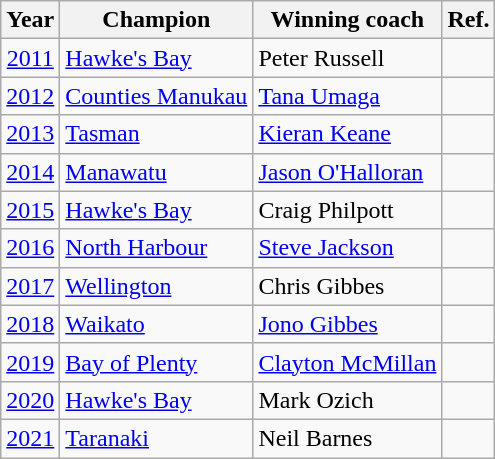<table class="wikitable sortable">
<tr>
<th>Year</th>
<th>Champion</th>
<th>Winning coach</th>
<th>Ref.</th>
</tr>
<tr>
<td style="text-align:center"><a href='#'>2011</a></td>
<td><a href='#'>Hawke's Bay</a></td>
<td>Peter Russell</td>
<td style="text-align:center"></td>
</tr>
<tr>
<td style="text-align:center"><a href='#'>2012</a></td>
<td><a href='#'>Counties Manukau</a></td>
<td><a href='#'>Tana Umaga</a></td>
<td style="text-align:center"></td>
</tr>
<tr>
<td style="text-align:center"><a href='#'>2013</a></td>
<td><a href='#'>Tasman</a></td>
<td><a href='#'>Kieran Keane</a></td>
<td style="text-align:center"></td>
</tr>
<tr>
<td style="text-align:center"><a href='#'>2014</a></td>
<td><a href='#'>Manawatu</a></td>
<td><a href='#'>Jason O'Halloran</a></td>
<td style="text-align:center"></td>
</tr>
<tr>
<td style="text-align:center"><a href='#'>2015</a></td>
<td><a href='#'>Hawke's Bay</a></td>
<td>Craig Philpott</td>
<td style="text-align:center"></td>
</tr>
<tr>
<td style="text-align:center"><a href='#'>2016</a></td>
<td><a href='#'>North Harbour</a></td>
<td><a href='#'>Steve Jackson</a></td>
<td style="text-align:center"></td>
</tr>
<tr>
<td style="text-align:center"><a href='#'>2017</a></td>
<td><a href='#'>Wellington</a></td>
<td>Chris Gibbes</td>
<td style="text-align:center"></td>
</tr>
<tr>
<td style="text-align:center"><a href='#'>2018</a></td>
<td><a href='#'>Waikato</a></td>
<td><a href='#'>Jono Gibbes</a></td>
<td style="text-align:center"></td>
</tr>
<tr>
<td style="text-align:center"><a href='#'>2019</a></td>
<td><a href='#'>Bay of Plenty</a></td>
<td><a href='#'>Clayton McMillan</a></td>
<td style="text-align:center"></td>
</tr>
<tr>
<td style="text-align:center"><a href='#'>2020</a></td>
<td><a href='#'>Hawke's Bay</a></td>
<td>Mark Ozich</td>
<td style="text-align:center"></td>
</tr>
<tr>
<td style="text-align:center"><a href='#'>2021</a></td>
<td><a href='#'>Taranaki</a></td>
<td>Neil Barnes</td>
<td style="text-align:center"></td>
</tr>
</table>
